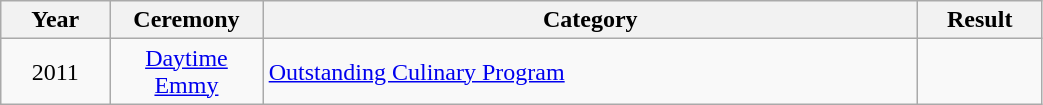<table class="wikitable" width="55%">
<tr>
<th width="7%">Year</th>
<th width="7%">Ceremony</th>
<th width="42%">Category</th>
<th width="8%">Result</th>
</tr>
<tr>
<td align=center>2011</td>
<td align=center><a href='#'>Daytime Emmy</a></td>
<td><a href='#'>Outstanding Culinary Program</a></td>
<td></td>
</tr>
</table>
